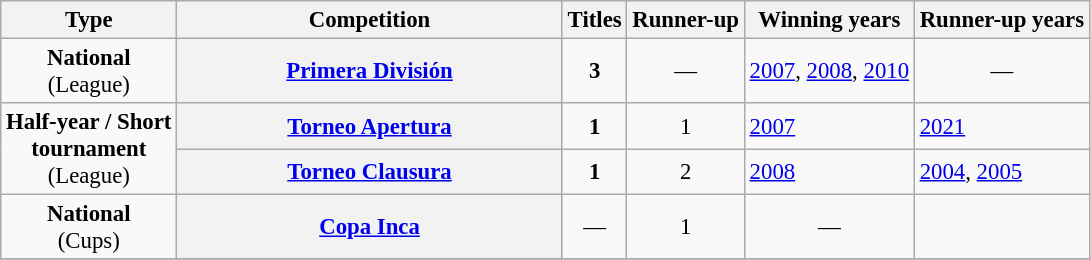<table class="wikitable plainrowheaders" style="font-size:95%; text-align:center;">
<tr>
<th>Type</th>
<th width=250px>Competition</th>
<th>Titles</th>
<th>Runner-up</th>
<th>Winning years</th>
<th>Runner-up years</th>
</tr>
<tr>
<td rowspan=1><strong>National</strong><br>(League)</td>
<th scope=col><a href='#'>Primera División</a></th>
<td><strong>3</strong></td>
<td style="text-align:center;">—</td>
<td align="left"><a href='#'>2007</a>, <a href='#'>2008</a>, <a href='#'>2010</a></td>
<td style="text-align:center;">—</td>
</tr>
<tr>
<td rowspan=2><strong>Half-year / Short<br>tournament</strong><br>(League)</td>
<th scope=col><a href='#'>Torneo Apertura</a></th>
<td><strong>1</strong></td>
<td>1</td>
<td align="left"><a href='#'>2007</a></td>
<td align="left"><a href='#'>2021</a></td>
</tr>
<tr>
<th scope=col><a href='#'>Torneo Clausura</a></th>
<td><strong>1</strong></td>
<td>2</td>
<td align="left"><a href='#'>2008</a></td>
<td align="left"><a href='#'>2004</a>, <a href='#'>2005</a></td>
</tr>
<tr>
<td rowspan=1><strong>National</strong><br>(Cups)</td>
<th scope=col><a href='#'>Copa Inca</a></th>
<td style="text-align:center;">—</td>
<td>1</td>
<td style="text-align:center;">—</td>
<td></td>
</tr>
<tr>
</tr>
</table>
